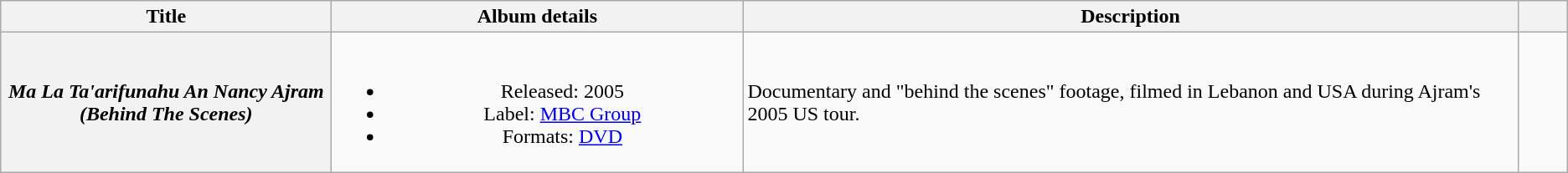<table class="wikitable plainrowheaders" style="text-align:center;">
<tr>
<th scope="col" style="width:16em;">Title</th>
<th scope="col" style="width:20em;">Album details</th>
<th scope="col">Description</th>
<th scope="col" style="width: 2em;"></th>
</tr>
<tr>
<th scope="row"><em>Ma La Ta'arifunahu An Nancy Ajram (Behind The Scenes)</em></th>
<td><br><ul><li>Released: 2005</li><li>Label: <a href='#'>MBC Group</a></li><li>Formats: <a href='#'>DVD</a></li></ul></td>
<td style="text-align:left;">Documentary and "behind the scenes" footage, filmed in Lebanon and USA during Ajram's 2005 US tour.</td>
<td></td>
</tr>
</table>
